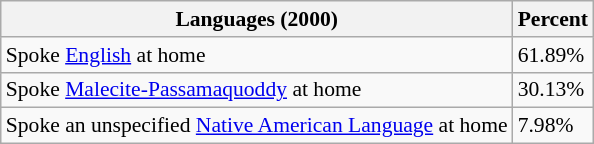<table class="wikitable sortable collapsible" style="font-size: 90%;">
<tr>
<th>Languages (2000) </th>
<th>Percent</th>
</tr>
<tr>
<td>Spoke <a href='#'>English</a> at home</td>
<td>61.89%</td>
</tr>
<tr>
<td>Spoke <a href='#'>Malecite-Passamaquoddy</a> at home</td>
<td>30.13%</td>
</tr>
<tr>
<td>Spoke an unspecified <a href='#'>Native American Language</a> at home</td>
<td>7.98%</td>
</tr>
</table>
